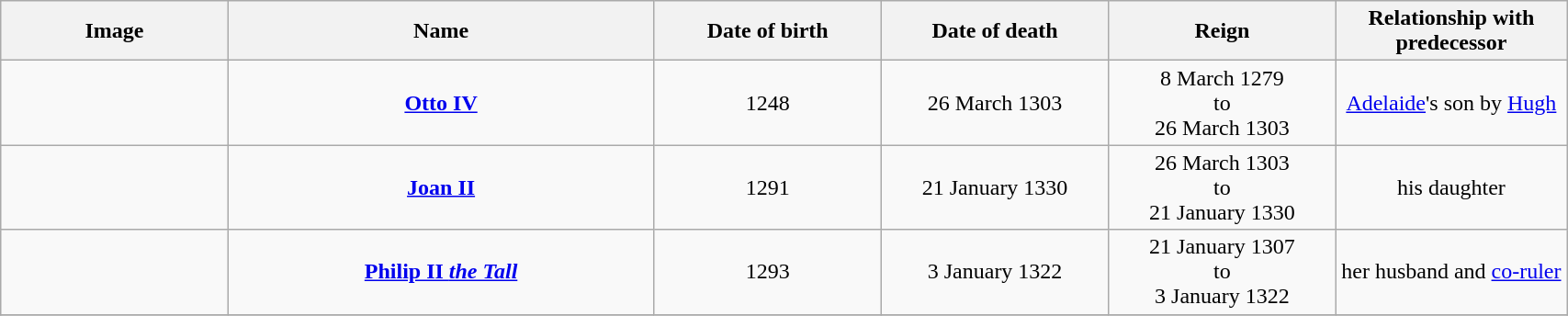<table width=90% class="wikitable">
<tr>
<th width=8%>Image</th>
<th width=15%>Name</th>
<th width=8%>Date of birth</th>
<th width=8%>Date of death</th>
<th width=8%>Reign</th>
<th width=8%>Relationship with predecessor</th>
</tr>
<tr>
<td align="center"></td>
<td align="center"><strong><a href='#'>Otto IV</a></strong></td>
<td align="center">1248</td>
<td align="center">26 March 1303</td>
<td align="center">8 March 1279<br>to<br>26 March 1303</td>
<td align="center"><a href='#'>Adelaide</a>'s son by <a href='#'>Hugh</a></td>
</tr>
<tr>
<td align="center"></td>
<td align="center"><strong><a href='#'>Joan II</a></strong></td>
<td align="center">1291</td>
<td align="center">21 January 1330</td>
<td align="center">26 March 1303<br>to<br>21 January 1330</td>
<td align="center">his daughter</td>
</tr>
<tr>
<td align="center"></td>
<td align="center"><strong><a href='#'>Philip II <em>the Tall</em></a></strong></td>
<td align="center">1293</td>
<td align="center">3 January 1322</td>
<td align="center">21 January 1307<br>to<br>3 January 1322</td>
<td align="center">her husband and <a href='#'>co-ruler</a></td>
</tr>
<tr>
</tr>
</table>
